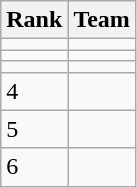<table class="wikitable">
<tr>
<th>Rank</th>
<th>Team</th>
</tr>
<tr>
<td></td>
<td></td>
</tr>
<tr>
<td></td>
<td></td>
</tr>
<tr>
<td></td>
<td></td>
</tr>
<tr>
<td>4</td>
<td></td>
</tr>
<tr>
<td>5</td>
<td></td>
</tr>
<tr>
<td>6</td>
<td></td>
</tr>
</table>
